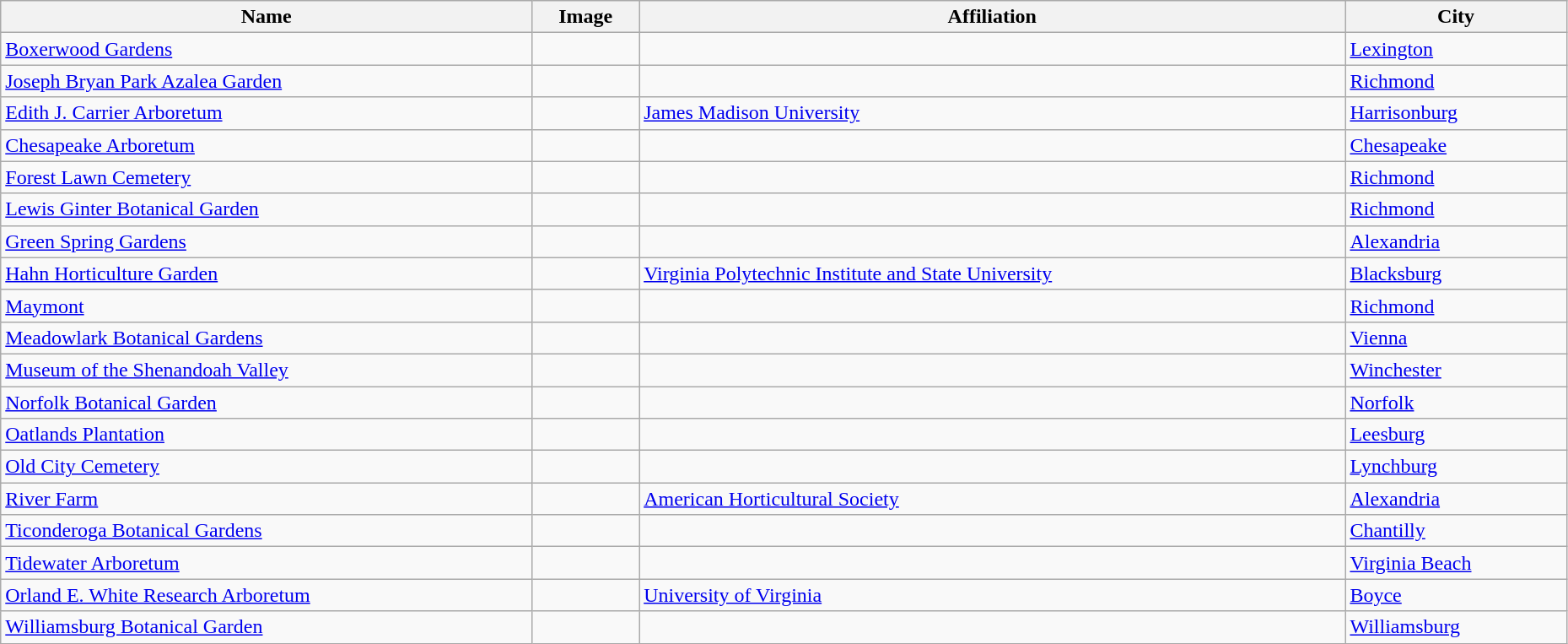<table class="wikitable" style="width:98%">
<tr>
<th>Name</th>
<th>Image</th>
<th>Affiliation</th>
<th>City</th>
</tr>
<tr>
<td><a href='#'>Boxerwood Gardens</a></td>
<td></td>
<td></td>
<td><a href='#'>Lexington</a></td>
</tr>
<tr>
<td><a href='#'>Joseph Bryan Park Azalea Garden</a></td>
<td></td>
<td></td>
<td><a href='#'>Richmond</a></td>
</tr>
<tr>
<td><a href='#'>Edith J. Carrier Arboretum</a></td>
<td></td>
<td><a href='#'>James Madison University</a></td>
<td><a href='#'>Harrisonburg</a></td>
</tr>
<tr>
<td><a href='#'>Chesapeake Arboretum</a></td>
<td></td>
<td></td>
<td><a href='#'>Chesapeake</a></td>
</tr>
<tr>
<td><a href='#'>Forest Lawn Cemetery</a></td>
<td></td>
<td></td>
<td><a href='#'>Richmond</a></td>
</tr>
<tr>
<td><a href='#'>Lewis Ginter Botanical Garden</a></td>
<td></td>
<td></td>
<td><a href='#'>Richmond</a></td>
</tr>
<tr>
<td><a href='#'>Green Spring Gardens</a></td>
<td></td>
<td></td>
<td><a href='#'>Alexandria</a></td>
</tr>
<tr>
<td><a href='#'>Hahn Horticulture Garden</a></td>
<td></td>
<td><a href='#'>Virginia Polytechnic Institute and State University</a></td>
<td><a href='#'>Blacksburg</a></td>
</tr>
<tr>
<td><a href='#'>Maymont</a></td>
<td></td>
<td></td>
<td><a href='#'>Richmond</a></td>
</tr>
<tr>
<td><a href='#'>Meadowlark Botanical Gardens</a></td>
<td></td>
<td></td>
<td><a href='#'>Vienna</a></td>
</tr>
<tr>
<td><a href='#'>Museum of the Shenandoah Valley</a></td>
<td></td>
<td></td>
<td><a href='#'>Winchester</a></td>
</tr>
<tr>
<td><a href='#'>Norfolk Botanical Garden</a></td>
<td></td>
<td></td>
<td><a href='#'>Norfolk</a></td>
</tr>
<tr>
<td><a href='#'>Oatlands Plantation</a></td>
<td></td>
<td></td>
<td><a href='#'>Leesburg</a></td>
</tr>
<tr>
<td><a href='#'>Old City Cemetery</a></td>
<td></td>
<td></td>
<td><a href='#'>Lynchburg</a></td>
</tr>
<tr>
<td><a href='#'>River Farm</a></td>
<td></td>
<td><a href='#'>American Horticultural Society</a></td>
<td><a href='#'>Alexandria</a></td>
</tr>
<tr>
<td><a href='#'>Ticonderoga Botanical Gardens</a></td>
<td></td>
<td></td>
<td><a href='#'>Chantilly</a></td>
</tr>
<tr>
<td><a href='#'>Tidewater Arboretum</a></td>
<td></td>
<td></td>
<td><a href='#'>Virginia Beach</a></td>
</tr>
<tr>
<td><a href='#'>Orland E. White Research Arboretum</a></td>
<td></td>
<td><a href='#'>University of Virginia</a></td>
<td><a href='#'>Boyce</a></td>
</tr>
<tr>
<td><a href='#'>Williamsburg Botanical Garden</a></td>
<td></td>
<td></td>
<td><a href='#'>Williamsburg</a></td>
</tr>
</table>
